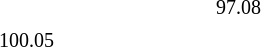<table style="text-align:center">
<tr>
<th width=223></th>
<th width=100></th>
<th width=223></th>
</tr>
<tr>
<td align=right></td>
<td></td>
<td align=left> <small>97.08</small></td>
</tr>
<tr>
<td align=right><small>100.05</small> </td>
<td></td>
<td align=left></td>
</tr>
</table>
